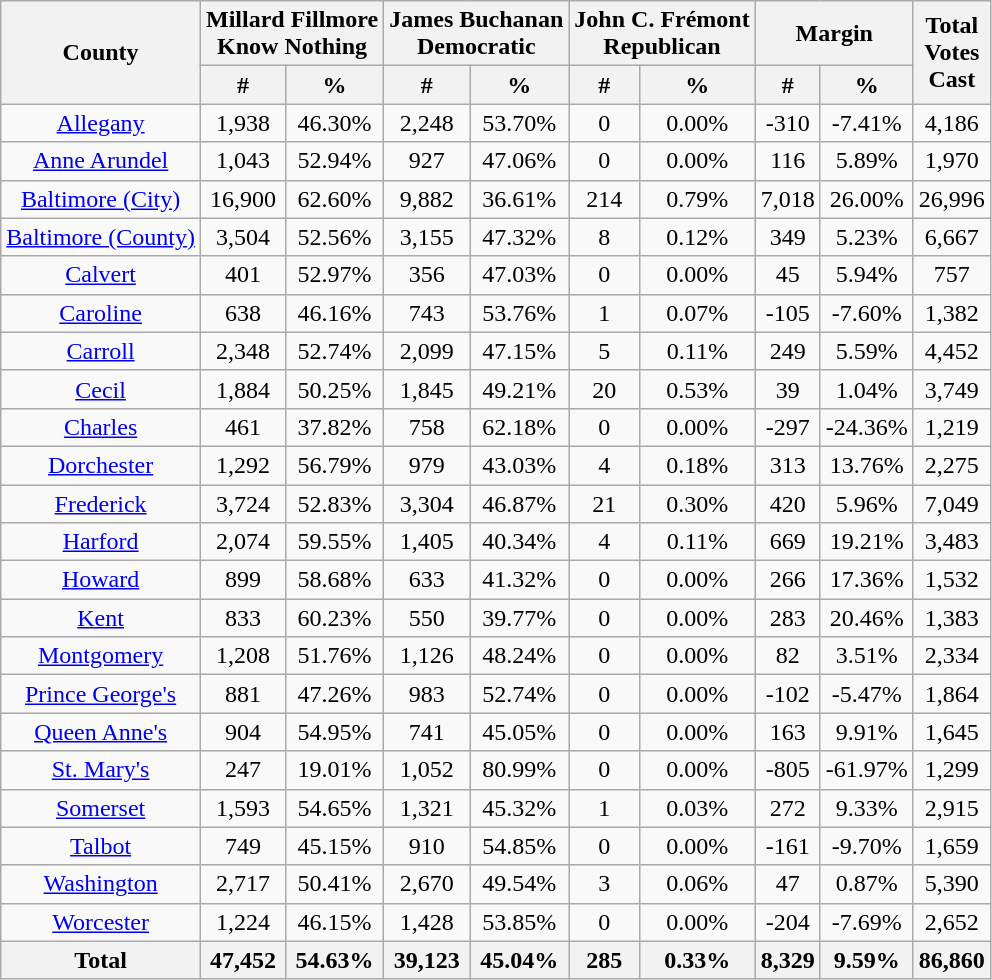<table class="wikitable sortable">
<tr>
<th rowspan="2">County</th>
<th colspan="2">Millard Fillmore<br>Know Nothing</th>
<th colspan="2">James Buchanan<br>Democratic</th>
<th colspan="2">John C. Frémont<br>Republican</th>
<th colspan="2">Margin</th>
<th rowspan="2">Total<br>Votes<br>Cast </th>
</tr>
<tr style="text-align:center;">
<th>#</th>
<th>%</th>
<th>#</th>
<th>%</th>
<th>#</th>
<th>%</th>
<th>#</th>
<th>%</th>
</tr>
<tr style="text-align:center;">
<td><a href='#'>Allegany</a></td>
<td>1,938</td>
<td>46.30%</td>
<td>2,248</td>
<td>53.70%</td>
<td>0</td>
<td>0.00%</td>
<td>-310</td>
<td>-7.41%</td>
<td>4,186</td>
</tr>
<tr style="text-align:center;">
<td><a href='#'>Anne Arundel</a></td>
<td>1,043</td>
<td>52.94%</td>
<td>927</td>
<td>47.06%</td>
<td>0</td>
<td>0.00%</td>
<td>116</td>
<td>5.89%</td>
<td>1,970</td>
</tr>
<tr style="text-align:center;">
<td><a href='#'>Baltimore (City)</a></td>
<td>16,900</td>
<td>62.60%</td>
<td>9,882</td>
<td>36.61%</td>
<td>214</td>
<td>0.79%</td>
<td>7,018</td>
<td>26.00%</td>
<td>26,996</td>
</tr>
<tr style="text-align:center;">
<td><a href='#'>Baltimore (County)</a></td>
<td>3,504</td>
<td>52.56%</td>
<td>3,155</td>
<td>47.32%</td>
<td>8</td>
<td>0.12%</td>
<td>349</td>
<td>5.23%</td>
<td>6,667</td>
</tr>
<tr style="text-align:center;">
<td><a href='#'>Calvert</a></td>
<td>401</td>
<td>52.97%</td>
<td>356</td>
<td>47.03%</td>
<td>0</td>
<td>0.00%</td>
<td>45</td>
<td>5.94%</td>
<td>757</td>
</tr>
<tr style="text-align:center;">
<td><a href='#'>Caroline</a></td>
<td>638</td>
<td>46.16%</td>
<td>743</td>
<td>53.76%</td>
<td>1</td>
<td>0.07%</td>
<td>-105</td>
<td>-7.60%</td>
<td>1,382</td>
</tr>
<tr style="text-align:center;">
<td><a href='#'>Carroll</a></td>
<td>2,348</td>
<td>52.74%</td>
<td>2,099</td>
<td>47.15%</td>
<td>5</td>
<td>0.11%</td>
<td>249</td>
<td>5.59%</td>
<td>4,452</td>
</tr>
<tr style="text-align:center;">
<td><a href='#'>Cecil</a></td>
<td>1,884</td>
<td>50.25%</td>
<td>1,845</td>
<td>49.21%</td>
<td>20</td>
<td>0.53%</td>
<td>39</td>
<td>1.04%</td>
<td>3,749</td>
</tr>
<tr style="text-align:center;">
<td><a href='#'>Charles</a></td>
<td>461</td>
<td>37.82%</td>
<td>758</td>
<td>62.18%</td>
<td>0</td>
<td>0.00%</td>
<td>-297</td>
<td>-24.36%</td>
<td>1,219</td>
</tr>
<tr style="text-align:center;">
<td><a href='#'>Dorchester</a></td>
<td>1,292</td>
<td>56.79%</td>
<td>979</td>
<td>43.03%</td>
<td>4</td>
<td>0.18%</td>
<td>313</td>
<td>13.76%</td>
<td>2,275</td>
</tr>
<tr style="text-align:center;">
<td><a href='#'>Frederick</a></td>
<td>3,724</td>
<td>52.83%</td>
<td>3,304</td>
<td>46.87%</td>
<td>21</td>
<td>0.30%</td>
<td>420</td>
<td>5.96%</td>
<td>7,049</td>
</tr>
<tr style="text-align:center;">
<td><a href='#'>Harford</a></td>
<td>2,074</td>
<td>59.55%</td>
<td>1,405</td>
<td>40.34%</td>
<td>4</td>
<td>0.11%</td>
<td>669</td>
<td>19.21%</td>
<td>3,483</td>
</tr>
<tr style="text-align:center;">
<td><a href='#'>Howard</a></td>
<td>899</td>
<td>58.68%</td>
<td>633</td>
<td>41.32%</td>
<td>0</td>
<td>0.00%</td>
<td>266</td>
<td>17.36%</td>
<td>1,532</td>
</tr>
<tr style="text-align:center;">
<td><a href='#'>Kent</a></td>
<td>833</td>
<td>60.23%</td>
<td>550</td>
<td>39.77%</td>
<td>0</td>
<td>0.00%</td>
<td>283</td>
<td>20.46%</td>
<td>1,383</td>
</tr>
<tr style="text-align:center;">
<td><a href='#'>Montgomery</a></td>
<td>1,208</td>
<td>51.76%</td>
<td>1,126</td>
<td>48.24%</td>
<td>0</td>
<td>0.00%</td>
<td>82</td>
<td>3.51%</td>
<td>2,334</td>
</tr>
<tr style="text-align:center;">
<td><a href='#'>Prince George's</a></td>
<td>881</td>
<td>47.26%</td>
<td>983</td>
<td>52.74%</td>
<td>0</td>
<td>0.00%</td>
<td>-102</td>
<td>-5.47%</td>
<td>1,864</td>
</tr>
<tr style="text-align:center;">
<td><a href='#'>Queen Anne's</a></td>
<td>904</td>
<td>54.95%</td>
<td>741</td>
<td>45.05%</td>
<td>0</td>
<td>0.00%</td>
<td>163</td>
<td>9.91%</td>
<td>1,645</td>
</tr>
<tr style="text-align:center;">
<td><a href='#'>St. Mary's</a></td>
<td>247</td>
<td>19.01%</td>
<td>1,052</td>
<td>80.99%</td>
<td>0</td>
<td>0.00%</td>
<td>-805</td>
<td>-61.97%</td>
<td>1,299</td>
</tr>
<tr style="text-align:center;">
<td><a href='#'>Somerset</a></td>
<td>1,593</td>
<td>54.65%</td>
<td>1,321</td>
<td>45.32%</td>
<td>1</td>
<td>0.03%</td>
<td>272</td>
<td>9.33%</td>
<td>2,915</td>
</tr>
<tr style="text-align:center;">
<td><a href='#'>Talbot</a></td>
<td>749</td>
<td>45.15%</td>
<td>910</td>
<td>54.85%</td>
<td>0</td>
<td>0.00%</td>
<td>-161</td>
<td>-9.70%</td>
<td>1,659</td>
</tr>
<tr style="text-align:center;">
<td><a href='#'>Washington</a></td>
<td>2,717</td>
<td>50.41%</td>
<td>2,670</td>
<td>49.54%</td>
<td>3</td>
<td>0.06%</td>
<td>47</td>
<td>0.87%</td>
<td>5,390</td>
</tr>
<tr style="text-align:center;">
<td><a href='#'>Worcester</a></td>
<td>1,224</td>
<td>46.15%</td>
<td>1,428</td>
<td>53.85%</td>
<td>0</td>
<td>0.00%</td>
<td>-204</td>
<td>-7.69%</td>
<td>2,652</td>
</tr>
<tr style="text-align:center;">
<th>Total</th>
<th>47,452</th>
<th>54.63%</th>
<th>39,123</th>
<th>45.04%</th>
<th>285</th>
<th>0.33%</th>
<th>8,329</th>
<th>9.59%</th>
<th>86,860</th>
</tr>
</table>
